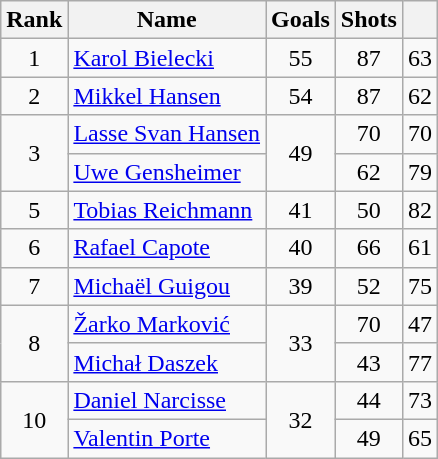<table class="wikitable sortable" style="text-align: center;">
<tr>
<th>Rank</th>
<th>Name</th>
<th>Goals</th>
<th>Shots</th>
<th></th>
</tr>
<tr>
<td>1</td>
<td align="left"> <a href='#'>Karol Bielecki</a></td>
<td>55</td>
<td>87</td>
<td>63</td>
</tr>
<tr>
<td>2</td>
<td align="left"> <a href='#'>Mikkel Hansen</a></td>
<td>54</td>
<td>87</td>
<td>62</td>
</tr>
<tr>
<td rowspan=2>3</td>
<td align="left"> <a href='#'>Lasse Svan Hansen</a></td>
<td rowspan=2>49</td>
<td>70</td>
<td>70</td>
</tr>
<tr>
<td align="left"> <a href='#'>Uwe Gensheimer</a></td>
<td>62</td>
<td>79</td>
</tr>
<tr>
<td>5</td>
<td align="left"> <a href='#'>Tobias Reichmann</a></td>
<td>41</td>
<td>50</td>
<td>82</td>
</tr>
<tr>
<td>6</td>
<td align="left"> <a href='#'>Rafael Capote</a></td>
<td>40</td>
<td>66</td>
<td>61</td>
</tr>
<tr>
<td>7</td>
<td align="left"> <a href='#'>Michaël Guigou</a></td>
<td>39</td>
<td>52</td>
<td>75</td>
</tr>
<tr>
<td rowspan=2>8</td>
<td align="left"> <a href='#'>Žarko Marković</a></td>
<td rowspan=2>33</td>
<td>70</td>
<td>47</td>
</tr>
<tr>
<td align="left"> <a href='#'>Michał Daszek</a></td>
<td>43</td>
<td>77</td>
</tr>
<tr>
<td rowspan=2>10</td>
<td align="left"> <a href='#'>Daniel Narcisse</a></td>
<td rowspan=2>32</td>
<td>44</td>
<td>73</td>
</tr>
<tr>
<td align="left"> <a href='#'>Valentin Porte</a></td>
<td>49</td>
<td>65</td>
</tr>
</table>
